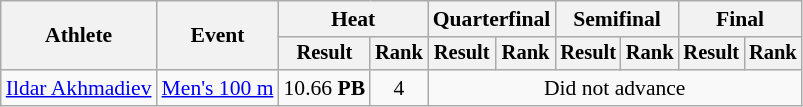<table class="wikitable" style="font-size:90%">
<tr>
<th rowspan="2">Athlete</th>
<th rowspan="2">Event</th>
<th colspan="2">Heat</th>
<th colspan="2">Quarterfinal</th>
<th colspan="2">Semifinal</th>
<th colspan="2">Final</th>
</tr>
<tr style="font-size:95%">
<th>Result</th>
<th>Rank</th>
<th>Result</th>
<th>Rank</th>
<th>Result</th>
<th>Rank</th>
<th>Result</th>
<th>Rank</th>
</tr>
<tr align=center>
<td align=left><a href='#'>Ildar Akhmadiev</a></td>
<td align=left><a href='#'>Men's 100 m</a></td>
<td>10.66 <strong>PB</strong></td>
<td>4</td>
<td colspan="6">Did not advance</td>
</tr>
</table>
